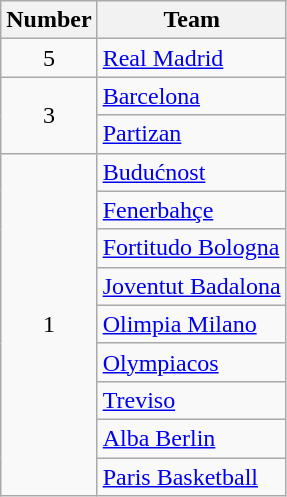<table class="wikitable sortable">
<tr>
<th>Number</th>
<th>Team</th>
</tr>
<tr>
<td style="text-align:center;">5</td>
<td> <a href='#'>Real Madrid</a></td>
</tr>
<tr>
<td style="text-align:center;" rowspan=2>3</td>
<td> <a href='#'>Barcelona</a></td>
</tr>
<tr>
<td> <a href='#'>Partizan</a></td>
</tr>
<tr>
<td rowspan="9" style="text-align:center;">1</td>
<td> <a href='#'>Budućnost</a></td>
</tr>
<tr>
<td> <a href='#'>Fenerbahçe</a></td>
</tr>
<tr>
<td> <a href='#'>Fortitudo Bologna</a></td>
</tr>
<tr>
<td> <a href='#'>Joventut Badalona</a></td>
</tr>
<tr>
<td> <a href='#'>Olimpia Milano</a></td>
</tr>
<tr>
<td> <a href='#'>Olympiacos</a></td>
</tr>
<tr>
<td> <a href='#'>Treviso</a></td>
</tr>
<tr>
<td> <a href='#'>Alba Berlin</a></td>
</tr>
<tr>
<td> <a href='#'>Paris Basketball</a></td>
</tr>
</table>
